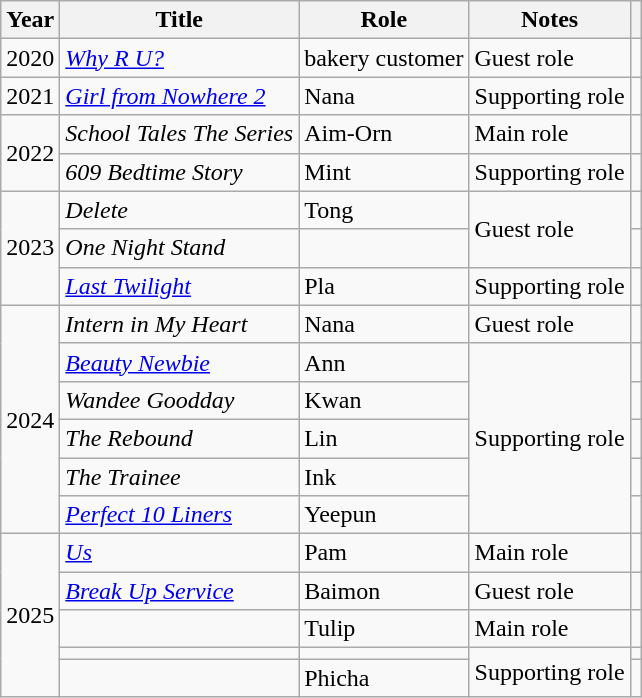<table class="wikitable sortable">
<tr>
<th scope="col">Year</th>
<th scope="col">Title</th>
<th scope="col">Role</th>
<th scope="col" class="unsortable">Notes</th>
<th scope="col" class="unsortable"></th>
</tr>
<tr>
<td>2020</td>
<td><em><a href='#'>Why R U?</a></em></td>
<td>bakery customer</td>
<td>Guest role</td>
<td style="text-align: center;"></td>
</tr>
<tr>
<td>2021</td>
<td><em><a href='#'>Girl from Nowhere 2</a></em></td>
<td>Nana</td>
<td>Supporting role</td>
<td style="text-align: center;"></td>
</tr>
<tr>
<td rowspan="2">2022</td>
<td><em>School Tales The Series</em></td>
<td>Aim-Orn</td>
<td>Main role</td>
<td style="text-align: center;"></td>
</tr>
<tr>
<td><em>609 Bedtime Story</em></td>
<td>Mint</td>
<td>Supporting role</td>
<td style="text-align: center;"></td>
</tr>
<tr>
<td rowspan="3">2023</td>
<td><em>Delete</em></td>
<td>Tong</td>
<td rowspan="2">Guest role</td>
<td style="text-align: center;"></td>
</tr>
<tr>
<td><em>One Night Stand</em></td>
<td></td>
<td style="text-align: center;"></td>
</tr>
<tr>
<td><em><a href='#'>Last Twilight</a></em></td>
<td>Pla</td>
<td>Supporting role</td>
<td style="text-align: center;"></td>
</tr>
<tr>
<td rowspan="6">2024</td>
<td><em>Intern in My Heart</em></td>
<td>Nana</td>
<td>Guest role</td>
<td style="text-align: center;"></td>
</tr>
<tr>
<td><em><a href='#'>Beauty Newbie</a></em></td>
<td>Ann</td>
<td rowspan="5">Supporting role</td>
<td style="text-align: center;"></td>
</tr>
<tr>
<td><em>Wandee Goodday</em></td>
<td>Kwan</td>
<td style="text-align: center;"></td>
</tr>
<tr>
<td><em>The Rebound</em></td>
<td>Lin</td>
<td style="text-align: center;"></td>
</tr>
<tr>
<td><em>The Trainee</em></td>
<td>Ink</td>
<td style="text-align: center;"></td>
</tr>
<tr>
<td><em><a href='#'>Perfect 10 Liners</a></em></td>
<td>Yeepun</td>
<td style="text-align: center;"></td>
</tr>
<tr>
<td rowspan="5">2025</td>
<td><em><a href='#'>Us</a></em></td>
<td>Pam</td>
<td>Main role</td>
<td style="text-align: center;"></td>
</tr>
<tr>
<td><em><a href='#'>Break Up Service</a></em></td>
<td>Baimon</td>
<td>Guest role</td>
<td style="text-align: center;"></td>
</tr>
<tr>
<td></td>
<td>Tulip</td>
<td>Main role</td>
<td style="text-align: center;"></td>
</tr>
<tr>
<td></td>
<td></td>
<td rowspan=2>Supporting role</td>
<td style="text-align: center;"></td>
</tr>
<tr>
<td></td>
<td>Phicha</td>
<td style="text-align: center;"></td>
</tr>
</table>
